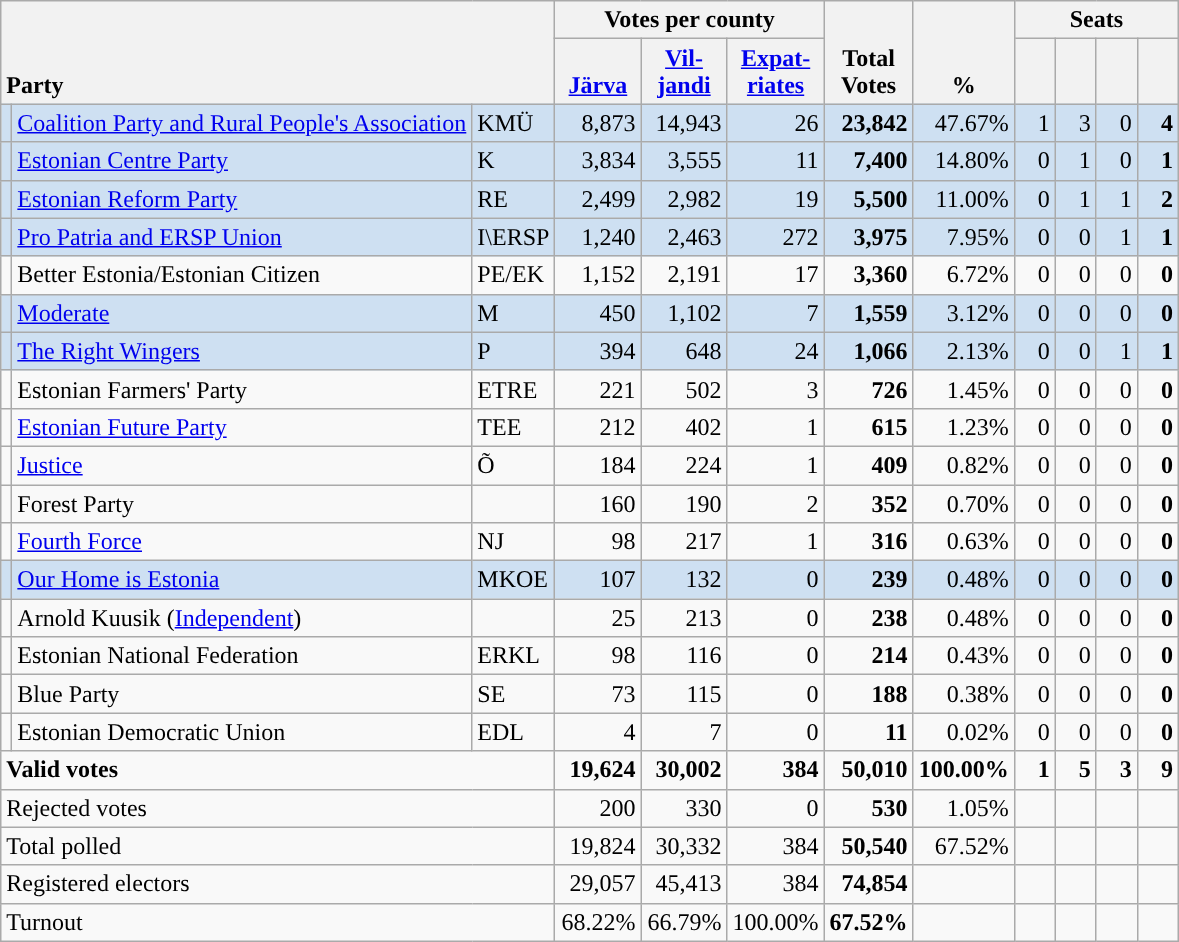<table class="wikitable" border="1" style="text-align:right;">
<tr>
<th style="text-align:left;" valign=bottom rowspan=2 colspan=3>Party</th>
<th colspan=3>Votes per county</th>
<th align=center valign=bottom rowspan=2 width="50">Total Votes</th>
<th align=center valign=bottom rowspan=2 width="50">%</th>
<th colspan=4>Seats</th>
</tr>
<tr>
<th align=center valign=bottom width="50"><a href='#'>Järva</a></th>
<th align=center valign=bottom width="50"><a href='#'>Vil- jandi</a></th>
<th align=center valign=bottom width="50"><a href='#'>Expat- riates</a></th>
<th align=center valign=bottom width="20"><small></small></th>
<th align=center valign=bottom width="20"><small></small></th>
<th align=center valign=bottom width="20"><small></small></th>
<th align=center valign=bottom width="20"><small></small></th>
</tr>
<tr style="background:#CEE0F2;">
<td style="background:"></td>
<td align=left><a href='#'>Coalition Party and Rural People's Association</a></td>
<td align=left>KMÜ</td>
<td>8,873</td>
<td>14,943</td>
<td>26</td>
<td><strong>23,842</strong></td>
<td>47.67%</td>
<td>1</td>
<td>3</td>
<td>0</td>
<td><strong>4</strong></td>
</tr>
<tr style="background:#CEE0F2;">
<td style="background:"></td>
<td align=left><a href='#'>Estonian Centre Party</a></td>
<td align=left>K</td>
<td>3,834</td>
<td>3,555</td>
<td>11</td>
<td><strong>7,400</strong></td>
<td>14.80%</td>
<td>0</td>
<td>1</td>
<td>0</td>
<td><strong>1</strong></td>
</tr>
<tr style="background:#CEE0F2;">
<td style="background:"></td>
<td align=left><a href='#'>Estonian Reform Party</a></td>
<td align=left>RE</td>
<td>2,499</td>
<td>2,982</td>
<td>19</td>
<td><strong>5,500</strong></td>
<td>11.00%</td>
<td>0</td>
<td>1</td>
<td>1</td>
<td><strong>2</strong></td>
</tr>
<tr style="background:#CEE0F2;">
<td style="background:"></td>
<td align=left><a href='#'>Pro Patria and ERSP Union</a></td>
<td align=left>I\ERSP</td>
<td>1,240</td>
<td>2,463</td>
<td>272</td>
<td><strong>3,975</strong></td>
<td>7.95%</td>
<td>0</td>
<td>0</td>
<td>1</td>
<td><strong>1</strong></td>
</tr>
<tr>
<td></td>
<td align=left>Better Estonia/Estonian Citizen</td>
<td align=left>PE/EK</td>
<td>1,152</td>
<td>2,191</td>
<td>17</td>
<td><strong>3,360</strong></td>
<td>6.72%</td>
<td>0</td>
<td>0</td>
<td>0</td>
<td><strong>0</strong></td>
</tr>
<tr style="background:#CEE0F2;">
<td style="background:"></td>
<td align=left><a href='#'>Moderate</a></td>
<td align=left>M</td>
<td>450</td>
<td>1,102</td>
<td>7</td>
<td><strong>1,559</strong></td>
<td>3.12%</td>
<td>0</td>
<td>0</td>
<td>0</td>
<td><strong>0</strong></td>
</tr>
<tr style="background:#CEE0F2;">
<td></td>
<td align=left><a href='#'>The Right Wingers</a></td>
<td align=left>P</td>
<td>394</td>
<td>648</td>
<td>24</td>
<td><strong>1,066</strong></td>
<td>2.13%</td>
<td>0</td>
<td>0</td>
<td>1</td>
<td><strong>1</strong></td>
</tr>
<tr>
<td></td>
<td align=left>Estonian Farmers' Party</td>
<td align=left>ETRE</td>
<td>221</td>
<td>502</td>
<td>3</td>
<td><strong>726</strong></td>
<td>1.45%</td>
<td>0</td>
<td>0</td>
<td>0</td>
<td><strong>0</strong></td>
</tr>
<tr>
<td style="background:"></td>
<td align=left><a href='#'>Estonian Future Party</a></td>
<td align=left>TEE</td>
<td>212</td>
<td>402</td>
<td>1</td>
<td><strong>615</strong></td>
<td>1.23%</td>
<td>0</td>
<td>0</td>
<td>0</td>
<td><strong>0</strong></td>
</tr>
<tr>
<td style="background:"></td>
<td align=left><a href='#'>Justice</a></td>
<td align=left>Õ</td>
<td>184</td>
<td>224</td>
<td>1</td>
<td><strong>409</strong></td>
<td>0.82%</td>
<td>0</td>
<td>0</td>
<td>0</td>
<td><strong>0</strong></td>
</tr>
<tr>
<td></td>
<td align=left>Forest Party</td>
<td></td>
<td>160</td>
<td>190</td>
<td>2</td>
<td><strong>352</strong></td>
<td>0.70%</td>
<td>0</td>
<td>0</td>
<td>0</td>
<td><strong>0</strong></td>
</tr>
<tr>
<td style="background:"></td>
<td align=left><a href='#'>Fourth Force</a></td>
<td align=left>NJ</td>
<td>98</td>
<td>217</td>
<td>1</td>
<td><strong>316</strong></td>
<td>0.63%</td>
<td>0</td>
<td>0</td>
<td>0</td>
<td><strong>0</strong></td>
</tr>
<tr style="background:#CEE0F2;">
<td style="background:"></td>
<td align=left><a href='#'>Our Home is Estonia</a></td>
<td align=left>MKOE</td>
<td>107</td>
<td>132</td>
<td>0</td>
<td><strong>239</strong></td>
<td>0.48%</td>
<td>0</td>
<td>0</td>
<td>0</td>
<td><strong>0</strong></td>
</tr>
<tr>
<td style="background:"></td>
<td align=left>Arnold Kuusik (<a href='#'>Independent</a>)</td>
<td></td>
<td>25</td>
<td>213</td>
<td>0</td>
<td><strong>238</strong></td>
<td>0.48%</td>
<td>0</td>
<td>0</td>
<td>0</td>
<td><strong>0</strong></td>
</tr>
<tr>
<td></td>
<td align=left>Estonian National Federation</td>
<td align=left>ERKL</td>
<td>98</td>
<td>116</td>
<td>0</td>
<td><strong>214</strong></td>
<td>0.43%</td>
<td>0</td>
<td>0</td>
<td>0</td>
<td><strong>0</strong></td>
</tr>
<tr>
<td></td>
<td align=left>Blue Party</td>
<td align=left>SE</td>
<td>73</td>
<td>115</td>
<td>0</td>
<td><strong>188</strong></td>
<td>0.38%</td>
<td>0</td>
<td>0</td>
<td>0</td>
<td><strong>0</strong></td>
</tr>
<tr>
<td></td>
<td align=left>Estonian Democratic Union</td>
<td align=left>EDL</td>
<td>4</td>
<td>7</td>
<td>0</td>
<td><strong>11</strong></td>
<td>0.02%</td>
<td>0</td>
<td>0</td>
<td>0</td>
<td><strong>0</strong></td>
</tr>
<tr style="font-weight:bold">
<td align=left colspan=3>Valid votes</td>
<td>19,624</td>
<td>30,002</td>
<td>384</td>
<td>50,010</td>
<td>100.00%</td>
<td>1</td>
<td>5</td>
<td>3</td>
<td>9</td>
</tr>
<tr>
<td align=left colspan=3>Rejected votes</td>
<td>200</td>
<td>330</td>
<td>0</td>
<td><strong>530</strong></td>
<td>1.05%</td>
<td></td>
<td></td>
<td></td>
<td></td>
</tr>
<tr>
<td align=left colspan=3>Total polled</td>
<td>19,824</td>
<td>30,332</td>
<td>384</td>
<td><strong>50,540</strong></td>
<td>67.52%</td>
<td></td>
<td></td>
<td></td>
<td></td>
</tr>
<tr>
<td align=left colspan=3>Registered electors</td>
<td>29,057</td>
<td>45,413</td>
<td>384</td>
<td><strong>74,854</strong></td>
<td></td>
<td></td>
<td></td>
<td></td>
<td></td>
</tr>
<tr>
<td align=left colspan=3>Turnout</td>
<td>68.22%</td>
<td>66.79%</td>
<td>100.00%</td>
<td><strong>67.52%</strong></td>
<td></td>
<td></td>
<td></td>
<td></td>
<td></td>
</tr>
</table>
